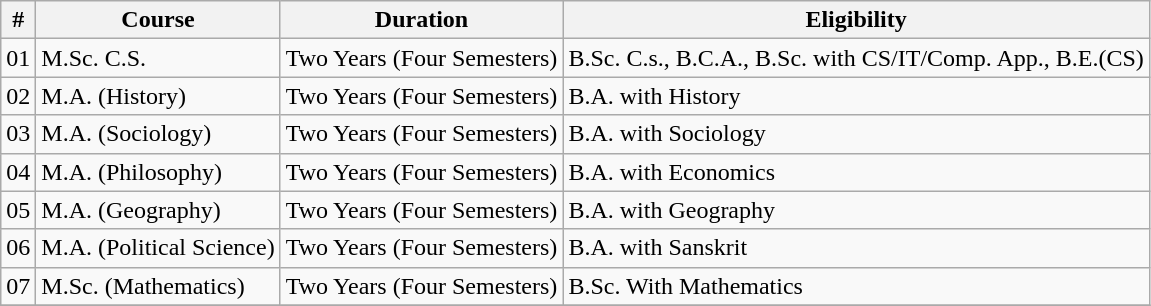<table class="wikitable sortable">
<tr>
<th>#</th>
<th>Course</th>
<th>Duration</th>
<th>Eligibility</th>
</tr>
<tr>
<td>01</td>
<td>M.Sc. C.S.</td>
<td>Two Years (Four Semesters)</td>
<td>B.Sc. C.s., B.C.A., B.Sc. with CS/IT/Comp. App., B.E.(CS)</td>
</tr>
<tr>
<td>02</td>
<td>M.A. (History)</td>
<td>Two Years (Four Semesters)</td>
<td>B.A. with History</td>
</tr>
<tr>
<td>03</td>
<td>M.A. (Sociology)</td>
<td>Two Years (Four Semesters)</td>
<td>B.A. with Sociology</td>
</tr>
<tr>
<td>04</td>
<td>M.A. (Philosophy)</td>
<td>Two Years (Four Semesters)</td>
<td>B.A. with Economics</td>
</tr>
<tr>
<td>05</td>
<td>M.A. (Geography)</td>
<td>Two Years (Four Semesters)</td>
<td>B.A. with Geography</td>
</tr>
<tr>
<td>06</td>
<td>M.A. (Political Science)</td>
<td>Two Years (Four Semesters)</td>
<td>B.A. with Sanskrit</td>
</tr>
<tr>
<td>07</td>
<td>M.Sc. (Mathematics)</td>
<td>Two Years (Four Semesters)</td>
<td>B.Sc. With Mathematics</td>
</tr>
<tr>
</tr>
</table>
